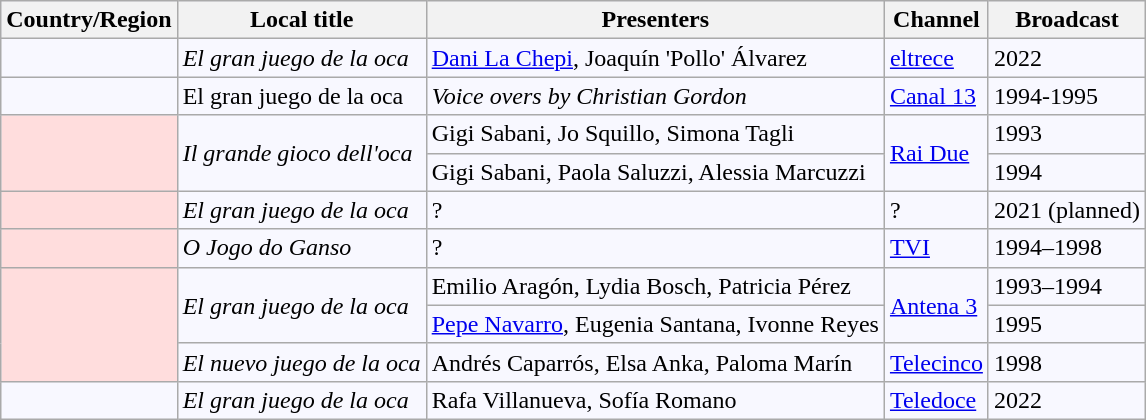<table class="wikitable" style="text-align:left; background:#F8F8FF;">
<tr>
<th>Country/Region</th>
<th>Local title</th>
<th>Presenters</th>
<th>Channel</th>
<th>Broadcast</th>
</tr>
<tr>
<td></td>
<td><em>El gran juego de la oca</em></td>
<td><a href='#'>Dani La Chepi</a>, Joaquín 'Pollo' Álvarez</td>
<td><a href='#'>eltrece</a></td>
<td>2022</td>
</tr>
<tr>
<td></td>
<td>El gran juego de la oca</td>
<td><em>Voice overs by Christian Gordon</em></td>
<td><a href='#'>Canal 13</a></td>
<td>1994-1995</td>
</tr>
<tr>
<td style="background:#ffdddd;" rowspan="2"></td>
<td rowspan="2"><em>Il grande gioco dell'oca</em></td>
<td>Gigi Sabani, Jo Squillo, Simona Tagli</td>
<td rowspan="2"><a href='#'>Rai Due</a></td>
<td>1993</td>
</tr>
<tr>
<td>Gigi Sabani, Paola Saluzzi, Alessia Marcuzzi</td>
<td>1994</td>
</tr>
<tr>
<td style="background:#ffdddd;"></td>
<td><em>El gran juego de la oca</em></td>
<td>?</td>
<td>?</td>
<td>2021 (planned)</td>
</tr>
<tr>
<td style="background:#ffdddd;"></td>
<td><em>O Jogo do Ganso</em></td>
<td>?</td>
<td><a href='#'>TVI</a></td>
<td>1994–1998</td>
</tr>
<tr>
<td rowspan="3" style="background:#ffdddd;"></td>
<td rowspan="2"><em>El gran juego de la oca</em></td>
<td>Emilio Aragón, Lydia Bosch, Patricia Pérez</td>
<td rowspan="2"><a href='#'>Antena 3</a></td>
<td>1993–1994</td>
</tr>
<tr>
<td><a href='#'>Pepe Navarro</a>, Eugenia Santana, Ivonne Reyes</td>
<td>1995</td>
</tr>
<tr>
<td><em>El nuevo juego de la oca</em></td>
<td>Andrés Caparrós, Elsa Anka, Paloma Marín</td>
<td><a href='#'>Telecinco</a></td>
<td>1998</td>
</tr>
<tr>
<td></td>
<td><em>El gran juego de la oca</em></td>
<td>Rafa Villanueva, Sofía Romano</td>
<td><a href='#'>Teledoce</a></td>
<td>2022</td>
</tr>
</table>
